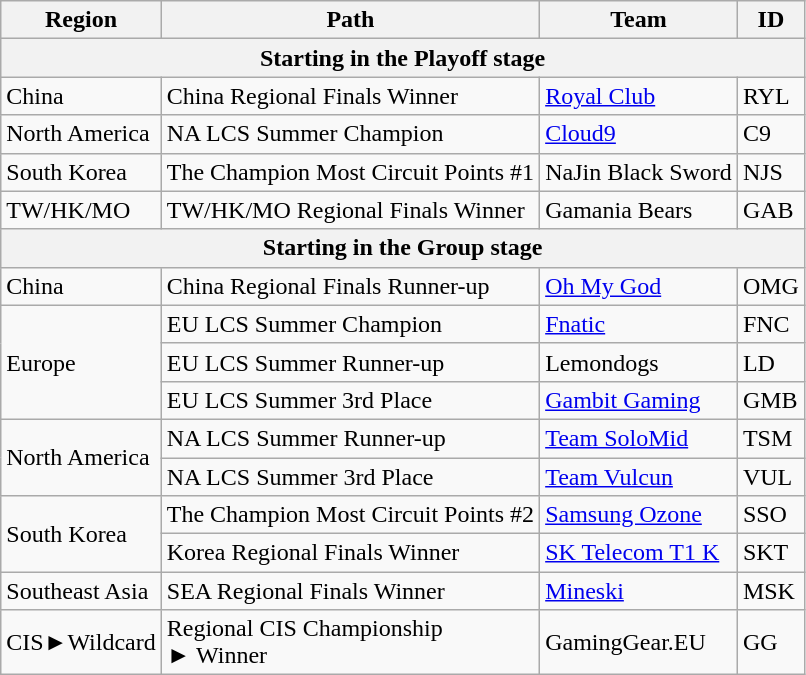<table class="wikitable" style="white-space:nowrap">
<tr>
<th>Region</th>
<th>Path</th>
<th>Team</th>
<th>ID</th>
</tr>
<tr>
<th colspan="4">Starting in the Playoff stage</th>
</tr>
<tr>
<td>China</td>
<td>China Regional Finals Winner</td>
<td> <a href='#'>Royal Club</a></td>
<td>RYL</td>
</tr>
<tr>
<td>North America</td>
<td>NA LCS Summer Champion</td>
<td> <a href='#'>Cloud9</a></td>
<td>C9</td>
</tr>
<tr>
<td>South Korea</td>
<td>The Champion Most Circuit Points #1</td>
<td> NaJin Black Sword</td>
<td>NJS</td>
</tr>
<tr>
<td rowspan="1" title="Taiwan/Hong Kong/Macau/Southeast Asia">TW/HK/MO</td>
<td>TW/HK/MO Regional Finals Winner</td>
<td> Gamania Bears</td>
<td>GAB</td>
</tr>
<tr>
<th colspan="4">Starting in the Group stage</th>
</tr>
<tr>
<td>China</td>
<td>China Regional Finals Runner-up</td>
<td> <a href='#'>Oh My God</a></td>
<td>OMG</td>
</tr>
<tr>
<td rowspan="3">Europe</td>
<td>EU LCS Summer Champion</td>
<td> <a href='#'>Fnatic</a></td>
<td>FNC</td>
</tr>
<tr>
<td>EU LCS Summer Runner-up</td>
<td> Lemondogs</td>
<td>LD</td>
</tr>
<tr>
<td>EU LCS Summer 3rd Place</td>
<td> <a href='#'>Gambit Gaming</a></td>
<td>GMB</td>
</tr>
<tr>
<td rowspan="2">North America</td>
<td>NA LCS Summer Runner-up</td>
<td> <a href='#'>Team SoloMid</a></td>
<td>TSM</td>
</tr>
<tr>
<td>NA LCS Summer 3rd Place</td>
<td> <a href='#'>Team Vulcun</a></td>
<td>VUL</td>
</tr>
<tr>
<td rowspan="2">South Korea</td>
<td>The Champion Most Circuit Points #2</td>
<td> <a href='#'>Samsung Ozone</a></td>
<td>SSO</td>
</tr>
<tr>
<td>Korea Regional Finals Winner</td>
<td> <a href='#'>SK Telecom T1 K</a></td>
<td>SKT</td>
</tr>
<tr>
<td>Southeast Asia</td>
<td>SEA Regional Finals Winner</td>
<td> <a href='#'>Mineski</a></td>
<td>MSK</td>
</tr>
<tr>
<td>CIS►Wildcard</td>
<td>Regional CIS Championship<br>► Winner</td>
<td> GamingGear.EU</td>
<td>GG</td>
</tr>
</table>
